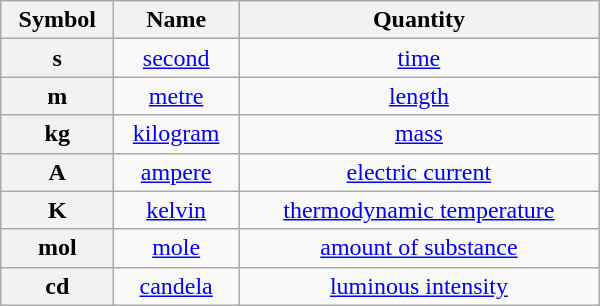<table class="wikitable floatright" style="width: 400px; text-align:center;">
<tr>
<th scope="col">Symbol</th>
<th scope="col">Name</th>
<th scope="col">Quantity</th>
</tr>
<tr>
<th scope="row">s</th>
<td><a href='#'>second</a></td>
<td><a href='#'>time</a> </td>
</tr>
<tr>
<th scope="row">m</th>
<td><a href='#'>metre</a></td>
<td><a href='#'>length</a> </td>
</tr>
<tr>
<th scope="row">kg</th>
<td><a href='#'>kilogram</a></td>
<td><a href='#'>mass</a> </td>
</tr>
<tr>
<th scope="row">A</th>
<td><a href='#'>ampere</a></td>
<td><a href='#'>electric current</a> </td>
</tr>
<tr>
<th scope="row">K</th>
<td><a href='#'>kelvin</a></td>
<td><a href='#'>thermodynamic temperature</a> </td>
</tr>
<tr>
<th scope="row">mol</th>
<td><a href='#'>mole</a></td>
<td><a href='#'>amount of substance</a> </td>
</tr>
<tr>
<th scope="row">cd</th>
<td><a href='#'>candela</a></td>
<td><a href='#'>luminous intensity</a> </td>
</tr>
</table>
